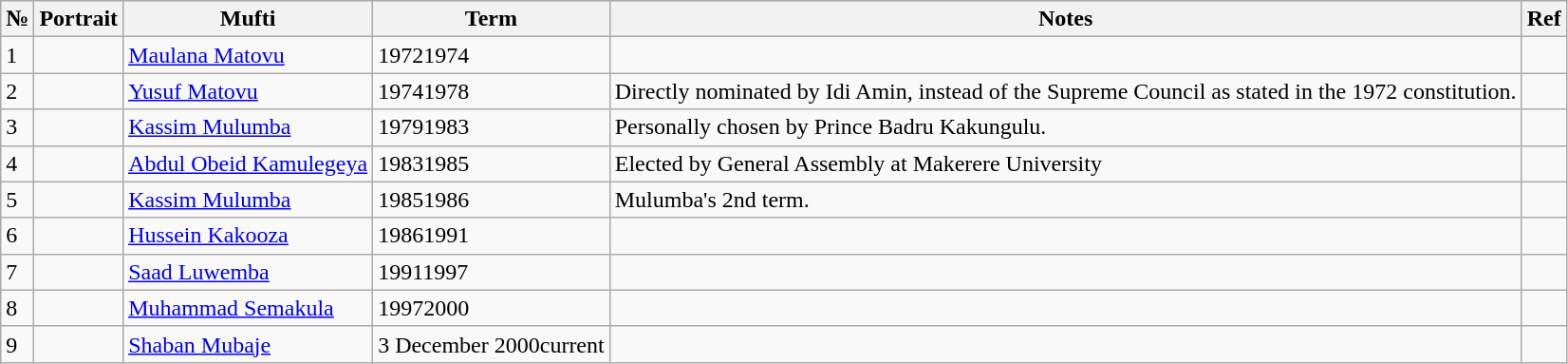<table class="wikitable">
<tr>
<th>№</th>
<th>Portrait</th>
<th>Mufti</th>
<th>Term</th>
<th>Notes</th>
<th>Ref</th>
</tr>
<tr>
<td>1</td>
<td></td>
<td><a href='#'>Maulana Matovu</a></td>
<td>19721974</td>
<td></td>
<td></td>
</tr>
<tr>
<td>2</td>
<td></td>
<td><a href='#'>Yusuf Matovu</a></td>
<td>19741978</td>
<td>Directly nominated by Idi Amin, instead of the Supreme Council as stated in the 1972 constitution.</td>
<td></td>
</tr>
<tr>
<td>3</td>
<td></td>
<td><a href='#'>Kassim Mulumba</a></td>
<td>19791983</td>
<td>Personally chosen by Prince Badru Kakungulu.</td>
<td></td>
</tr>
<tr>
<td>4</td>
<td></td>
<td><a href='#'>Abdul Obeid Kamulegeya</a></td>
<td>19831985</td>
<td>Elected by General Assembly at Makerere University</td>
<td></td>
</tr>
<tr>
<td>5</td>
<td></td>
<td><a href='#'>Kassim Mulumba</a></td>
<td>19851986</td>
<td>Mulumba's 2nd term.</td>
<td></td>
</tr>
<tr>
<td>6</td>
<td></td>
<td><a href='#'>Hussein Kakooza</a></td>
<td>19861991</td>
<td></td>
<td></td>
</tr>
<tr>
<td>7</td>
<td></td>
<td><a href='#'>Saad Luwemba</a></td>
<td>19911997</td>
<td></td>
<td></td>
</tr>
<tr>
<td>8</td>
<td></td>
<td><a href='#'>Muhammad Semakula</a></td>
<td>19972000</td>
<td></td>
<td></td>
</tr>
<tr>
<td>9</td>
<td></td>
<td><a href='#'>Shaban Mubaje</a></td>
<td>3 December 2000current</td>
<td></td>
<td></td>
</tr>
</table>
